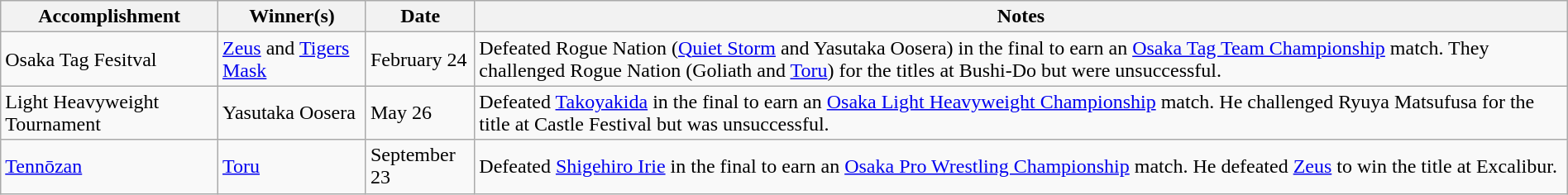<table class="wikitable" style="width:100%;">
<tr>
<th>Accomplishment</th>
<th>Winner(s)</th>
<th>Date</th>
<th>Notes</th>
</tr>
<tr>
<td>Osaka Tag Fesitval</td>
<td><a href='#'>Zeus</a> and <a href='#'>Tigers Mask</a></td>
<td>February 24</td>
<td>Defeated Rogue Nation (<a href='#'>Quiet Storm</a> and Yasutaka Oosera) in the final to earn an <a href='#'>Osaka Tag Team Championship</a> match. They challenged Rogue Nation (Goliath and <a href='#'>Toru</a>) for the titles at Bushi-Do but were unsuccessful.</td>
</tr>
<tr>
<td>Light Heavyweight Tournament</td>
<td>Yasutaka Oosera</td>
<td>May 26</td>
<td>Defeated <a href='#'>Takoyakida</a> in the final to earn an <a href='#'>Osaka Light Heavyweight Championship</a> match. He challenged Ryuya Matsufusa for the title at Castle Festival but was unsuccessful.</td>
</tr>
<tr>
<td><a href='#'>Tennōzan</a></td>
<td><a href='#'>Toru</a></td>
<td>September 23</td>
<td>Defeated <a href='#'>Shigehiro Irie</a> in the final to earn an <a href='#'>Osaka Pro Wrestling Championship</a> match. He defeated <a href='#'>Zeus</a> to win the title at Excalibur.</td>
</tr>
</table>
